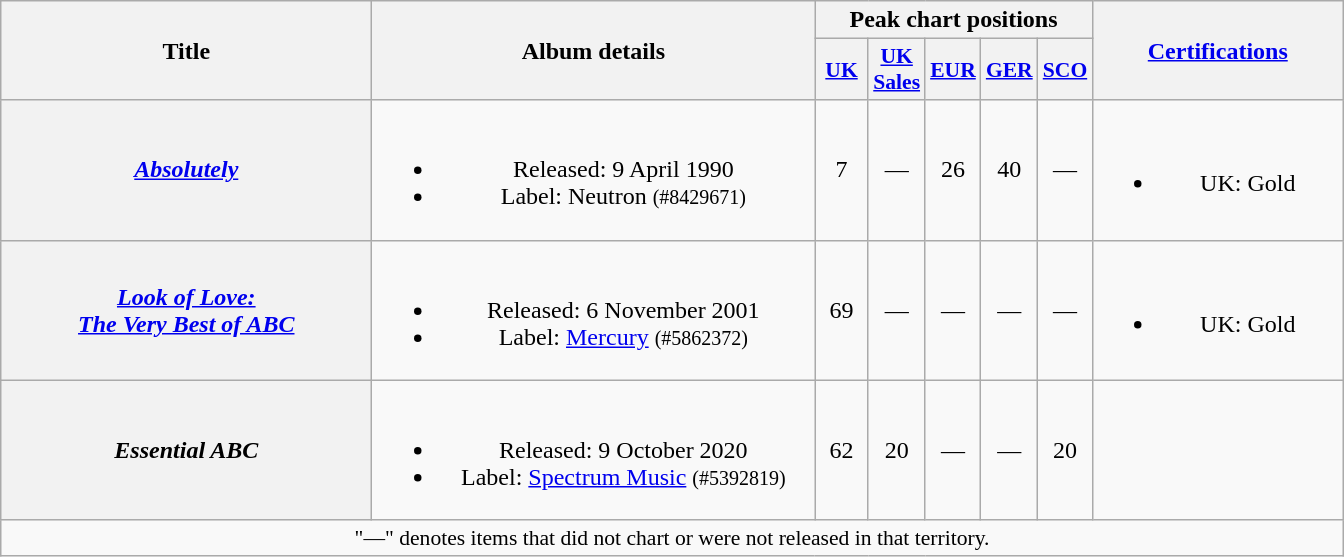<table class="wikitable plainrowheaders" style="text-align:center;">
<tr>
<th scope="col" rowspan="2" style="width:15em;">Title</th>
<th scope="col" rowspan="2" style="width:18em;">Album details</th>
<th scope="col" colspan="5">Peak chart positions</th>
<th scope="col" rowspan="2" style="width:10em;"><a href='#'>Certifications</a></th>
</tr>
<tr>
<th style="width:2em;font-size:90%;"><a href='#'>UK</a><br></th>
<th style="width:2em;font-size:90%;"><a href='#'>UK<br>Sales</a><br></th>
<th style="width:2em;font-size:90%;"><a href='#'>EUR</a><br></th>
<th style="width:2em;font-size:90%;"><a href='#'>GER</a><br></th>
<th style="width:2em;font-size:90%;"><a href='#'>SCO</a><br></th>
</tr>
<tr>
<th scope="row"><em><a href='#'>Absolutely</a></em></th>
<td><br><ul><li>Released: 9 April 1990</li><li>Label: Neutron <small>(#8429671)</small></li></ul></td>
<td>7</td>
<td>—</td>
<td>26</td>
<td>40</td>
<td>—</td>
<td><br><ul><li>UK: Gold</li></ul></td>
</tr>
<tr>
<th scope="row"><em><a href='#'>Look of Love:<br>The Very Best of ABC</a></em></th>
<td><br><ul><li>Released: 6 November 2001</li><li>Label: <a href='#'>Mercury</a> <small>(#5862372)</small></li></ul></td>
<td>69</td>
<td>—</td>
<td>—</td>
<td>—</td>
<td>—</td>
<td><br><ul><li>UK: Gold</li></ul></td>
</tr>
<tr>
<th scope="row"><em>Essential ABC</em></th>
<td><br><ul><li>Released: 9 October 2020</li><li>Label: <a href='#'>Spectrum Music</a> <small>(#5392819)</small></li></ul></td>
<td>62</td>
<td>20</td>
<td>—</td>
<td>—</td>
<td>20</td>
<td></td>
</tr>
<tr>
<td align="center" colspan="15" style="font-size:90%">"—" denotes items that did not chart or were not released in that territory.</td>
</tr>
</table>
